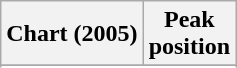<table class="wikitable sortable plainrowheaders" style="text-align:center">
<tr>
<th scope="col">Chart (2005)</th>
<th scope="col">Peak<br> position</th>
</tr>
<tr>
</tr>
<tr>
</tr>
<tr>
</tr>
<tr>
</tr>
<tr>
</tr>
</table>
